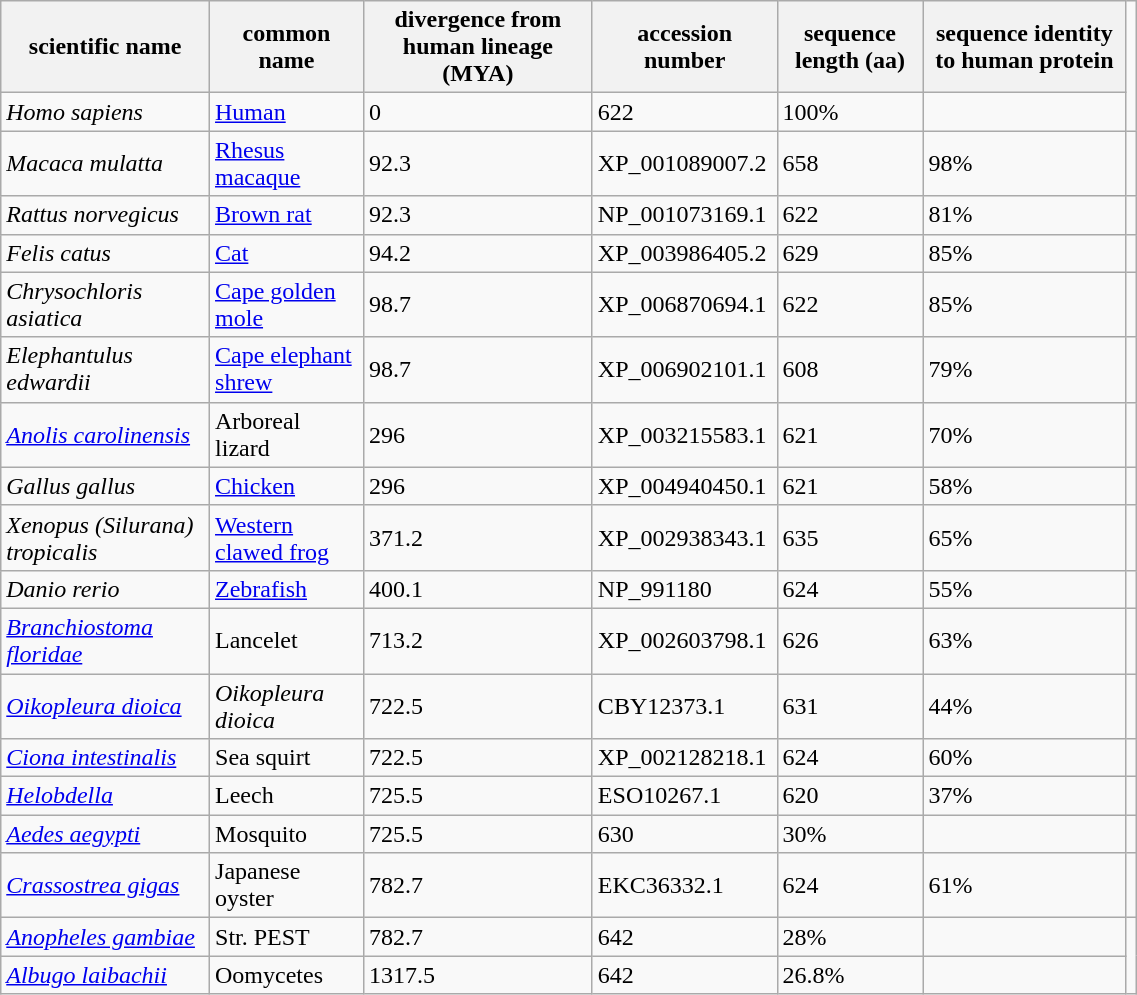<table class="wikitable" style="width: 60%;">
<tr>
<th>scientific name</th>
<th>common name</th>
<th>divergence from human lineage (MYA)</th>
<th>accession number</th>
<th>sequence length (aa)</th>
<th>sequence identity to human protein</th>
</tr>
<tr>
<td><em>Homo sapiens</em></td>
<td><a href='#'>Human</a></td>
<td>0</td>
<td NP_001026913.1>622</td>
<td>100%</td>
<td></td>
</tr>
<tr>
<td><em>Macaca mulatta</em></td>
<td><a href='#'>Rhesus macaque</a></td>
<td>92.3</td>
<td>XP_001089007.2</td>
<td>658</td>
<td>98%</td>
<td></td>
</tr>
<tr>
<td><em>Rattus norvegicus</em></td>
<td><a href='#'>Brown rat</a></td>
<td>92.3</td>
<td>NP_001073169.1</td>
<td>622</td>
<td>81%</td>
<td></td>
</tr>
<tr>
<td><em>Felis catus</em></td>
<td><a href='#'>Cat</a></td>
<td>94.2</td>
<td>XP_003986405.2</td>
<td>629</td>
<td>85%</td>
<td></td>
</tr>
<tr>
<td><em>Chrysochloris asiatica</em></td>
<td><a href='#'>Cape golden mole</a></td>
<td>98.7</td>
<td>XP_006870694.1</td>
<td>622</td>
<td>85%</td>
<td></td>
</tr>
<tr>
<td><em>Elephantulus edwardii</em></td>
<td><a href='#'>Cape elephant shrew</a></td>
<td>98.7</td>
<td>XP_006902101.1</td>
<td>608</td>
<td>79%</td>
<td></td>
</tr>
<tr>
<td><em><a href='#'>Anolis carolinensis</a></em></td>
<td>Arboreal lizard</td>
<td>296</td>
<td>XP_003215583.1</td>
<td>621</td>
<td>70%</td>
<td></td>
</tr>
<tr>
<td><em>Gallus gallus</em></td>
<td><a href='#'>Chicken</a></td>
<td>296</td>
<td>XP_004940450.1</td>
<td>621</td>
<td>58%</td>
<td></td>
</tr>
<tr>
<td><em>Xenopus (Silurana) tropicalis</em></td>
<td><a href='#'>Western clawed frog</a></td>
<td>371.2</td>
<td>XP_002938343.1</td>
<td>635</td>
<td>65%</td>
<td></td>
</tr>
<tr>
<td><em>Danio rerio</em></td>
<td><a href='#'>Zebrafish</a></td>
<td>400.1</td>
<td>NP_991180</td>
<td>624</td>
<td>55%</td>
<td></td>
</tr>
<tr>
<td><em><a href='#'>Branchiostoma floridae</a></em></td>
<td>Lancelet</td>
<td>713.2</td>
<td>XP_002603798.1</td>
<td>626</td>
<td>63%</td>
<td></td>
</tr>
<tr>
<td><em><a href='#'>Oikopleura dioica</a></em></td>
<td><em>Oikopleura dioica</em></td>
<td>722.5</td>
<td>CBY12373.1</td>
<td>631</td>
<td>44%</td>
<td></td>
</tr>
<tr>
<td><em><a href='#'>Ciona intestinalis</a></em></td>
<td>Sea squirt</td>
<td>722.5</td>
<td>XP_002128218.1</td>
<td>624</td>
<td>60%</td>
<td></td>
</tr>
<tr>
<td><em><a href='#'>Helobdella</a></em></td>
<td>Leech</td>
<td>725.5</td>
<td>ESO10267.1</td>
<td>620</td>
<td>37%</td>
<td></td>
</tr>
<tr>
<td><em><a href='#'>Aedes aegypti</a></em></td>
<td>Mosquito</td>
<td>725.5</td>
<td XP_001659130.1>630</td>
<td>30%</td>
<td></td>
</tr>
<tr>
<td><em><a href='#'>Crassostrea gigas</a></em></td>
<td>Japanese oyster</td>
<td>782.7</td>
<td>EKC36332.1</td>
<td>624</td>
<td>61%</td>
<td></td>
</tr>
<tr>
<td><em><a href='#'>Anopheles gambiae</a></em></td>
<td>Str. PEST</td>
<td>782.7</td>
<td XP_001689194.1>642</td>
<td>28%</td>
<td></td>
</tr>
<tr>
<td><em><a href='#'>Albugo laibachii</a></em></td>
<td>Oomycetes</td>
<td>1317.5</td>
<td CCA20014.1>642</td>
<td>26.8%</td>
<td></td>
</tr>
</table>
